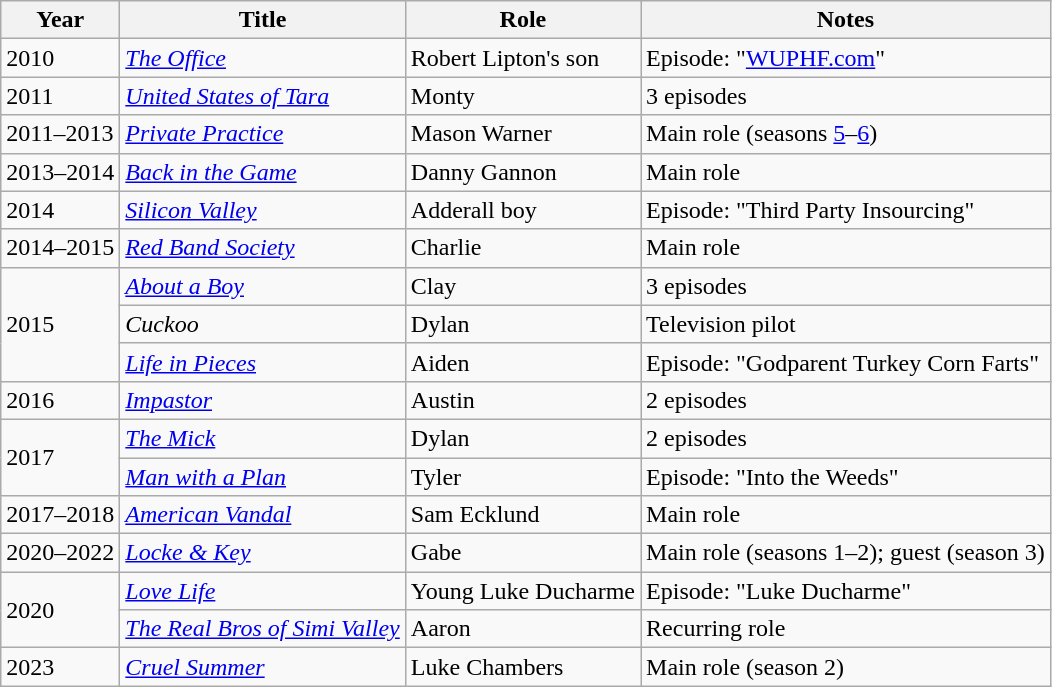<table class="wikitable sortable">
<tr>
<th>Year</th>
<th>Title</th>
<th class="unsortable">Role</th>
<th class="unsortable">Notes</th>
</tr>
<tr>
<td>2010</td>
<td data-sort-value="Office, The"><em><a href='#'>The Office</a></em></td>
<td>Robert Lipton's son</td>
<td>Episode: "<a href='#'>WUPHF.com</a>"</td>
</tr>
<tr>
<td>2011</td>
<td><em><a href='#'>United States of Tara</a></em></td>
<td>Monty</td>
<td>3 episodes</td>
</tr>
<tr>
<td>2011–2013</td>
<td><em><a href='#'>Private Practice</a></em></td>
<td>Mason Warner</td>
<td>Main role (seasons <a href='#'>5</a>–<a href='#'>6</a>)</td>
</tr>
<tr>
<td>2013–2014</td>
<td><em><a href='#'>Back in the Game</a></em></td>
<td>Danny Gannon</td>
<td>Main role</td>
</tr>
<tr>
<td>2014</td>
<td><em><a href='#'>Silicon Valley</a></em></td>
<td>Adderall boy</td>
<td>Episode: "Third Party Insourcing"</td>
</tr>
<tr>
<td>2014–2015</td>
<td><em><a href='#'>Red Band Society</a></em></td>
<td>Charlie</td>
<td>Main role</td>
</tr>
<tr>
<td rowspan="3">2015</td>
<td><em><a href='#'>About a Boy</a></em></td>
<td>Clay</td>
<td>3 episodes</td>
</tr>
<tr>
<td><em>Cuckoo</em></td>
<td>Dylan</td>
<td>Television pilot</td>
</tr>
<tr>
<td><em><a href='#'>Life in Pieces</a></em></td>
<td>Aiden</td>
<td>Episode: "Godparent Turkey Corn Farts"</td>
</tr>
<tr>
<td>2016</td>
<td><em><a href='#'>Impastor</a></em></td>
<td>Austin</td>
<td>2 episodes</td>
</tr>
<tr>
<td rowspan="2">2017</td>
<td data-sort-value="Mick, The"><em><a href='#'>The Mick</a></em></td>
<td>Dylan</td>
<td>2 episodes</td>
</tr>
<tr>
<td><em><a href='#'>Man with a Plan</a></em></td>
<td>Tyler</td>
<td>Episode: "Into the Weeds"</td>
</tr>
<tr>
<td>2017–2018</td>
<td><em><a href='#'>American Vandal</a></em></td>
<td>Sam Ecklund</td>
<td>Main role</td>
</tr>
<tr>
<td>2020–2022</td>
<td><em><a href='#'>Locke & Key</a></em></td>
<td>Gabe</td>
<td>Main role (seasons 1–2); guest (season 3)</td>
</tr>
<tr>
<td rowspan="2">2020</td>
<td><em><a href='#'>Love Life</a></em></td>
<td>Young Luke Ducharme</td>
<td>Episode: "Luke Ducharme"</td>
</tr>
<tr>
<td data-sort-value="Real Bros of Simi Valley, The"><em><a href='#'>The Real Bros of Simi Valley</a></em></td>
<td>Aaron</td>
<td>Recurring role</td>
</tr>
<tr>
<td>2023</td>
<td><em><a href='#'>Cruel Summer</a></em></td>
<td>Luke Chambers</td>
<td>Main role (season 2)</td>
</tr>
</table>
